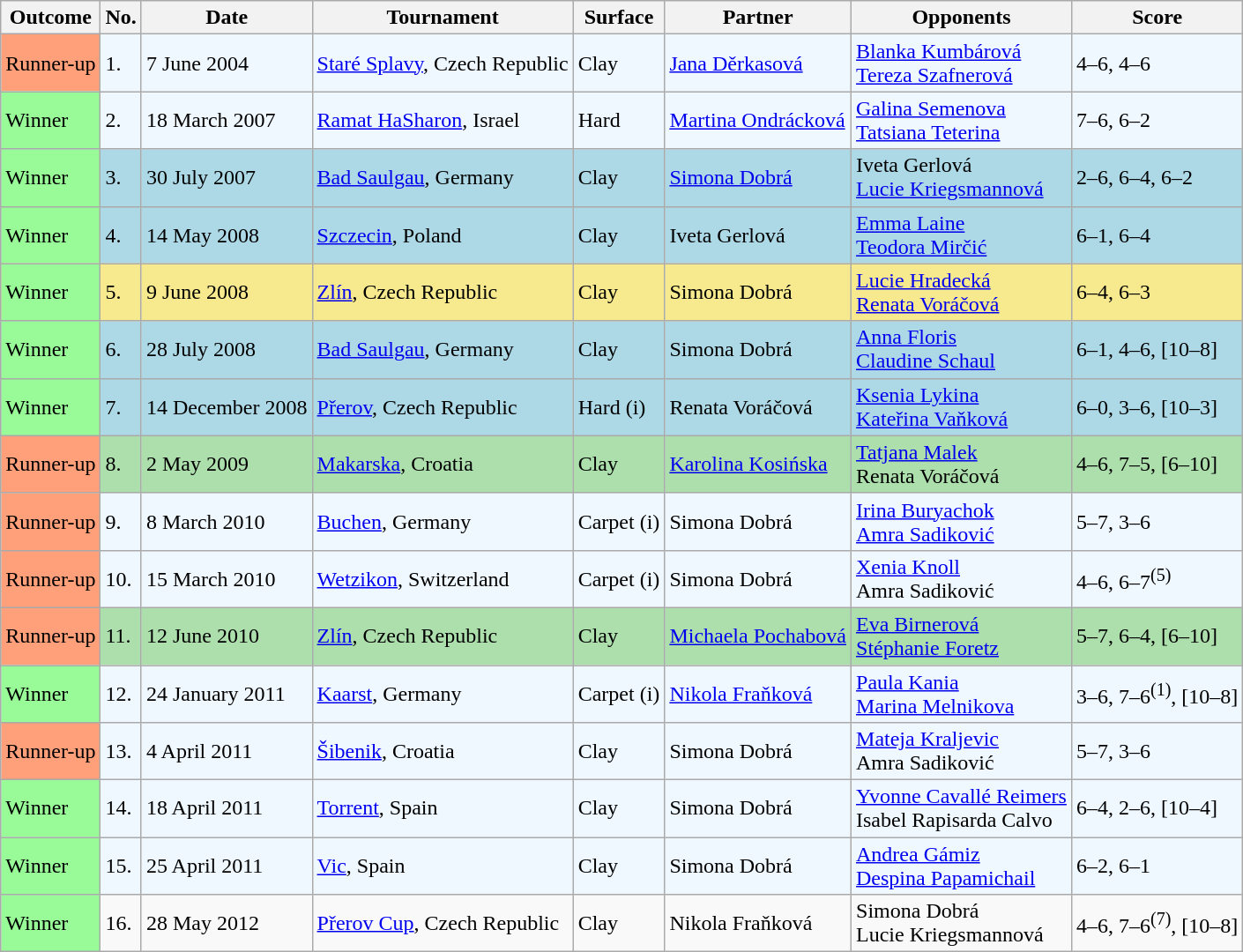<table class="sortable wikitable">
<tr>
<th>Outcome</th>
<th>No.</th>
<th>Date</th>
<th>Tournament</th>
<th>Surface</th>
<th>Partner</th>
<th>Opponents</th>
<th class="unsortable">Score</th>
</tr>
<tr style="background:#f0f8ff;">
<td bgcolor="FFA07A">Runner-up</td>
<td>1.</td>
<td>7 June 2004</td>
<td><a href='#'>Staré Splavy</a>, Czech Republic</td>
<td>Clay</td>
<td> <a href='#'>Jana Děrkasová</a></td>
<td> <a href='#'>Blanka Kumbárová</a> <br>  <a href='#'>Tereza Szafnerová</a></td>
<td>4–6, 4–6</td>
</tr>
<tr style="background:#f0f8ff;">
<td style="background:#98fb98;">Winner</td>
<td>2.</td>
<td>18 March 2007</td>
<td><a href='#'>Ramat HaSharon</a>, Israel</td>
<td>Hard</td>
<td> <a href='#'>Martina Ondrácková</a></td>
<td> <a href='#'>Galina Semenova</a> <br>  <a href='#'>Tatsiana Teterina</a></td>
<td>7–6, 6–2</td>
</tr>
<tr style="background:lightblue;">
<td style="background:#98fb98;">Winner</td>
<td>3.</td>
<td>30 July 2007</td>
<td><a href='#'>Bad Saulgau</a>, Germany</td>
<td>Clay</td>
<td> <a href='#'>Simona Dobrá</a></td>
<td> Iveta Gerlová <br>  <a href='#'>Lucie Kriegsmannová</a></td>
<td>2–6, 6–4, 6–2</td>
</tr>
<tr style="background:lightblue;">
<td style="background:#98fb98;">Winner</td>
<td>4.</td>
<td>14 May 2008</td>
<td><a href='#'>Szczecin</a>, Poland</td>
<td>Clay</td>
<td> Iveta Gerlová</td>
<td> <a href='#'>Emma Laine</a> <br>  <a href='#'>Teodora Mirčić</a></td>
<td>6–1, 6–4</td>
</tr>
<tr style="background:#f7e98e;">
<td style="background:#98fb98;">Winner</td>
<td>5.</td>
<td>9 June 2008</td>
<td><a href='#'>Zlín</a>, Czech Republic</td>
<td>Clay</td>
<td> Simona Dobrá</td>
<td> <a href='#'>Lucie Hradecká</a> <br>  <a href='#'>Renata Voráčová</a></td>
<td>6–4, 6–3</td>
</tr>
<tr style="background:lightblue;">
<td style="background:#98fb98;">Winner</td>
<td>6.</td>
<td>28 July 2008</td>
<td><a href='#'>Bad Saulgau</a>, Germany</td>
<td>Clay</td>
<td> Simona Dobrá</td>
<td> <a href='#'>Anna Floris</a> <br>  <a href='#'>Claudine Schaul</a></td>
<td>6–1, 4–6, [10–8]</td>
</tr>
<tr style="background:lightblue;">
<td style="background:#98fb98;">Winner</td>
<td>7.</td>
<td>14 December 2008</td>
<td><a href='#'>Přerov</a>, Czech Republic</td>
<td>Hard (i)</td>
<td> Renata Voráčová</td>
<td> <a href='#'>Ksenia Lykina</a> <br>  <a href='#'>Kateřina Vaňková</a></td>
<td>6–0, 3–6, [10–3]</td>
</tr>
<tr style="background:#addfad;">
<td style="background:#ffa07a;">Runner-up</td>
<td>8.</td>
<td>2 May 2009</td>
<td><a href='#'>Makarska</a>, Croatia</td>
<td>Clay</td>
<td> <a href='#'>Karolina Kosińska</a></td>
<td> <a href='#'>Tatjana Malek</a> <br>  Renata Voráčová</td>
<td>4–6, 7–5, [6–10]</td>
</tr>
<tr style="background:#f0f8ff;">
<td style="background:#ffa07a;">Runner-up</td>
<td>9.</td>
<td>8 March 2010</td>
<td><a href='#'>Buchen</a>, Germany</td>
<td>Carpet (i)</td>
<td> Simona Dobrá</td>
<td> <a href='#'>Irina Buryachok</a> <br>  <a href='#'>Amra Sadiković</a></td>
<td>5–7, 3–6</td>
</tr>
<tr style="background:#f0f8ff;">
<td style="background:#ffa07a;">Runner-up</td>
<td>10.</td>
<td>15 March 2010</td>
<td><a href='#'>Wetzikon</a>, Switzerland</td>
<td>Carpet (i)</td>
<td> Simona Dobrá</td>
<td> <a href='#'>Xenia Knoll</a> <br>  Amra Sadiković</td>
<td>4–6, 6–7<sup>(5)</sup></td>
</tr>
<tr style="background:#addfad;">
<td style="background:#ffa07a;">Runner-up</td>
<td>11.</td>
<td>12 June 2010</td>
<td><a href='#'>Zlín</a>, Czech Republic</td>
<td>Clay</td>
<td> <a href='#'>Michaela Pochabová</a></td>
<td> <a href='#'>Eva Birnerová</a> <br>  <a href='#'>Stéphanie Foretz</a></td>
<td>5–7, 6–4, [6–10]</td>
</tr>
<tr style="background:#f0f8ff;">
<td bgcolor="98FB98">Winner</td>
<td>12.</td>
<td>24 January 2011</td>
<td><a href='#'>Kaarst</a>, Germany</td>
<td>Carpet (i)</td>
<td> <a href='#'>Nikola Fraňková</a></td>
<td> <a href='#'>Paula Kania</a> <br>  <a href='#'>Marina Melnikova</a></td>
<td>3–6, 7–6<sup>(1)</sup>, [10–8]</td>
</tr>
<tr style="background:#f0f8ff;">
<td style="background:#ffa07a;">Runner-up</td>
<td>13.</td>
<td>4 April 2011</td>
<td><a href='#'>Šibenik</a>, Croatia</td>
<td>Clay</td>
<td> Simona Dobrá</td>
<td> <a href='#'>Mateja Kraljevic</a> <br>  Amra Sadiković</td>
<td>5–7, 3–6</td>
</tr>
<tr style="background:#f0f8ff;">
<td style="background:#98fb98;">Winner</td>
<td>14.</td>
<td>18 April 2011</td>
<td><a href='#'>Torrent</a>, Spain</td>
<td>Clay</td>
<td> Simona Dobrá</td>
<td> <a href='#'>Yvonne Cavallé Reimers</a> <br>  Isabel Rapisarda Calvo</td>
<td>6–4, 2–6, [10–4]</td>
</tr>
<tr style="background:#f0f8ff;">
<td style="background:#98fb98;">Winner</td>
<td>15.</td>
<td>25 April 2011</td>
<td><a href='#'>Vic</a>, Spain</td>
<td>Clay</td>
<td> Simona Dobrá</td>
<td> <a href='#'>Andrea Gámiz</a> <br>  <a href='#'>Despina Papamichail</a></td>
<td>6–2, 6–1</td>
</tr>
<tr>
<td style="background:#98fb98;">Winner</td>
<td>16.</td>
<td>28 May 2012</td>
<td><a href='#'>Přerov Cup</a>, Czech Republic</td>
<td>Clay</td>
<td> Nikola Fraňková</td>
<td> Simona Dobrá <br>  Lucie Kriegsmannová</td>
<td>4–6, 7–6<sup>(7)</sup>, [10–8]</td>
</tr>
</table>
